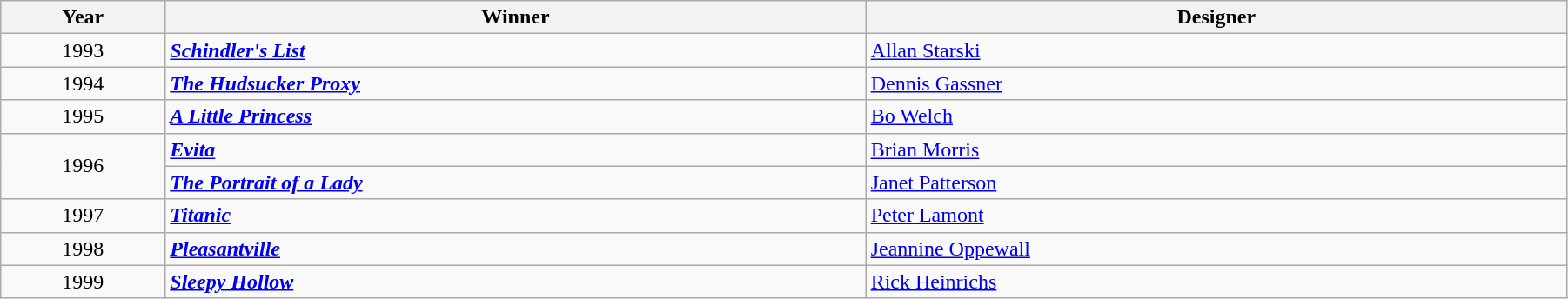<table class="wikitable" width="95%" cellpadding="5">
<tr>
<th width="100"><strong>Year</strong></th>
<th width="450"><strong>Winner</strong></th>
<th width="450"><strong>Designer</strong></th>
</tr>
<tr>
<td style="text-align:center;">1993</td>
<td><strong><em><a href='#'>Schindler's List</a></em></strong></td>
<td><a href='#'>Allan Starski</a></td>
</tr>
<tr>
<td style="text-align:center;">1994</td>
<td><strong><em><a href='#'>The Hudsucker Proxy</a></em></strong></td>
<td><a href='#'>Dennis Gassner</a></td>
</tr>
<tr>
<td style="text-align:center;">1995</td>
<td><strong><em><a href='#'>A Little Princess</a></em></strong></td>
<td><a href='#'>Bo Welch</a></td>
</tr>
<tr>
<td style="text-align:center;" rowspan="2">1996</td>
<td><strong><em><a href='#'>Evita</a></em></strong></td>
<td><a href='#'>Brian Morris</a></td>
</tr>
<tr>
<td><strong><em><a href='#'>The Portrait of a Lady</a></em></strong></td>
<td><a href='#'>Janet Patterson</a></td>
</tr>
<tr>
<td style="text-align:center;">1997</td>
<td><strong><em><a href='#'>Titanic</a></em></strong></td>
<td><a href='#'>Peter Lamont</a></td>
</tr>
<tr>
<td style="text-align:center;">1998</td>
<td><strong><em><a href='#'>Pleasantville</a></em></strong></td>
<td><a href='#'>Jeannine Oppewall</a></td>
</tr>
<tr>
<td style="text-align:center;">1999</td>
<td><strong><em><a href='#'>Sleepy Hollow</a></em></strong></td>
<td><a href='#'>Rick Heinrichs</a></td>
</tr>
</table>
